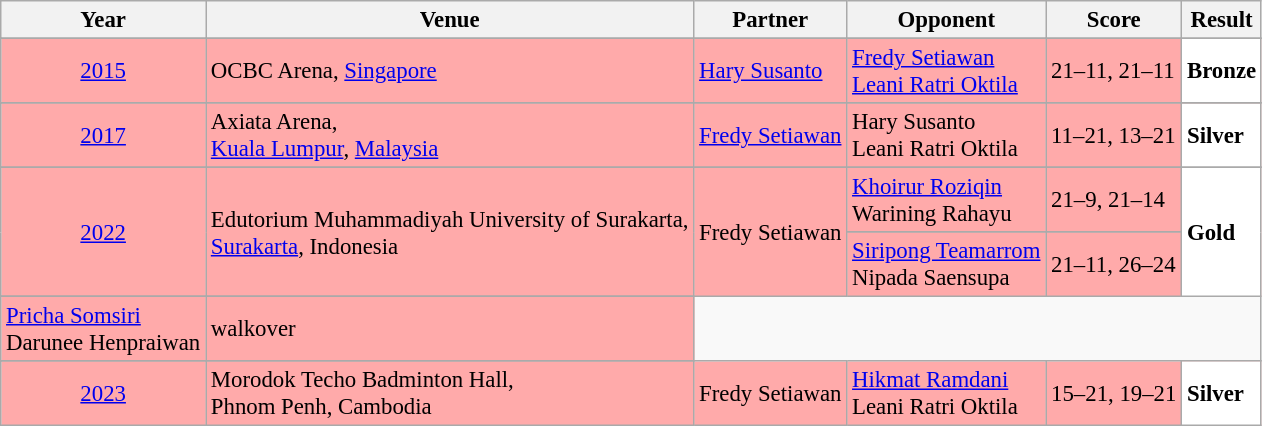<table class="sortable wikitable" style="font-size: 95%;">
<tr>
<th>Year</th>
<th>Venue</th>
<th>Partner</th>
<th>Opponent</th>
<th>Score</th>
<th>Result</th>
</tr>
<tr>
</tr>
<tr style="background:#FFAAAA">
<td align="center"><a href='#'>2015</a></td>
<td align="left">OCBC Arena, <a href='#'>Singapore</a></td>
<td align="left"> <a href='#'>Hary Susanto</a></td>
<td align="left"> <a href='#'>Fredy Setiawan</a> <br>  <a href='#'>Leani Ratri Oktila</a></td>
<td align="left">21–11, 21–11</td>
<td style="text-align:left; background:white"> <strong>Bronze</strong></td>
</tr>
<tr>
</tr>
<tr style="background:#FFAAAA">
<td align="center"><a href='#'>2017</a></td>
<td align="left">Axiata Arena,<br><a href='#'>Kuala Lumpur</a>, <a href='#'>Malaysia</a></td>
<td align="left"> <a href='#'>Fredy Setiawan</a></td>
<td align="left"> Hary Susanto <br>  Leani Ratri Oktila</td>
<td align="left">11–21, 13–21</td>
<td style="text-align:left; background:white"> <strong>Silver</strong></td>
</tr>
<tr>
</tr>
<tr style="background:#FFAAAA">
<td align="center" rowspan="3"><a href='#'>2022</a></td>
<td align="left" rowspan="3">Edutorium Muhammadiyah University of Surakarta,<br><a href='#'>Surakarta</a>, Indonesia</td>
<td align="left" rowspan="3"> Fredy Setiawan</td>
<td align="left"> <a href='#'>Khoirur Roziqin</a><br> Warining Rahayu</td>
<td align="left">21–9, 21–14</td>
<td style="text-align:left; background:white" rowspan="3"> <strong>Gold</strong></td>
</tr>
<tr>
</tr>
<tr style="background:#FFAAAA">
<td align="left"> <a href='#'>Siripong Teamarrom</a><br> Nipada Saensupa</td>
<td align="left">21–11, 26–24</td>
</tr>
<tr>
</tr>
<tr style="background:#FFAAAA">
<td align="left"> <a href='#'>Pricha Somsiri</a> <br>  Darunee Henpraiwan</td>
<td align="left">walkover</td>
</tr>
<tr>
</tr>
<tr style="background:#FFAAAA">
<td align="center"><a href='#'>2023</a></td>
<td align="left">Morodok Techo Badminton Hall,<br>Phnom Penh, Cambodia</td>
<td align="left"> Fredy Setiawan</td>
<td align="left"> <a href='#'>Hikmat Ramdani</a> <br>  Leani Ratri Oktila</td>
<td align="left">15–21, 19–21</td>
<td style="text-align:left; background:white"> <strong>Silver</strong></td>
</tr>
</table>
